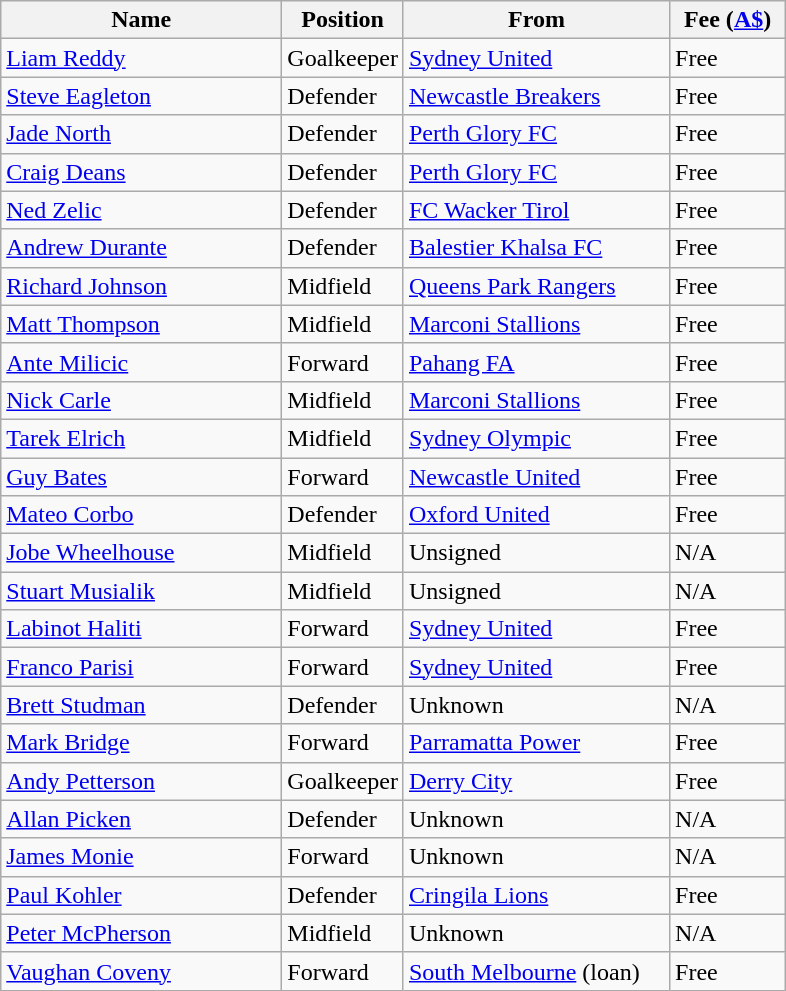<table class="wikitable">
<tr>
<th width=180>Name</th>
<th width=70>Position</th>
<th width=170>From</th>
<th width=70>Fee (<a href='#'>A$</a>)</th>
</tr>
<tr>
<td> <a href='#'>Liam Reddy</a></td>
<td>Goalkeeper</td>
<td> <a href='#'>Sydney United</a></td>
<td>Free</td>
</tr>
<tr>
<td> <a href='#'>Steve Eagleton</a></td>
<td>Defender</td>
<td> <a href='#'>Newcastle Breakers</a></td>
<td>Free</td>
</tr>
<tr>
<td> <a href='#'>Jade North</a></td>
<td>Defender</td>
<td> <a href='#'>Perth Glory FC</a></td>
<td>Free</td>
</tr>
<tr>
<td> <a href='#'>Craig Deans</a></td>
<td>Defender</td>
<td> <a href='#'>Perth Glory FC</a></td>
<td>Free</td>
</tr>
<tr>
<td> <a href='#'>Ned Zelic</a></td>
<td>Defender</td>
<td> <a href='#'>FC Wacker Tirol</a></td>
<td>Free</td>
</tr>
<tr>
<td> <a href='#'>Andrew Durante</a></td>
<td>Defender</td>
<td> <a href='#'>Balestier Khalsa FC</a></td>
<td>Free</td>
</tr>
<tr>
<td> <a href='#'>Richard Johnson</a></td>
<td>Midfield</td>
<td> <a href='#'>Queens Park Rangers</a></td>
<td>Free</td>
</tr>
<tr>
<td> <a href='#'>Matt Thompson</a></td>
<td>Midfield</td>
<td> <a href='#'>Marconi Stallions</a></td>
<td>Free</td>
</tr>
<tr>
<td> <a href='#'>Ante Milicic</a></td>
<td>Forward</td>
<td> <a href='#'>Pahang FA</a></td>
<td>Free</td>
</tr>
<tr>
<td> <a href='#'>Nick Carle</a></td>
<td>Midfield</td>
<td> <a href='#'>Marconi Stallions</a></td>
<td>Free</td>
</tr>
<tr>
<td> <a href='#'>Tarek Elrich</a></td>
<td>Midfield</td>
<td> <a href='#'>Sydney Olympic</a></td>
<td>Free</td>
</tr>
<tr>
<td> <a href='#'>Guy Bates</a></td>
<td>Forward</td>
<td> <a href='#'>Newcastle United</a></td>
<td>Free</td>
</tr>
<tr>
<td> <a href='#'>Mateo Corbo</a></td>
<td>Defender</td>
<td> <a href='#'>Oxford United</a></td>
<td>Free</td>
</tr>
<tr>
<td> <a href='#'>Jobe Wheelhouse</a></td>
<td>Midfield</td>
<td>Unsigned</td>
<td>N/A</td>
</tr>
<tr>
<td> <a href='#'>Stuart Musialik</a></td>
<td>Midfield</td>
<td>Unsigned</td>
<td>N/A</td>
</tr>
<tr>
<td> <a href='#'>Labinot Haliti</a></td>
<td>Forward</td>
<td> <a href='#'>Sydney United</a></td>
<td>Free</td>
</tr>
<tr>
<td> <a href='#'>Franco Parisi</a></td>
<td>Forward</td>
<td> <a href='#'>Sydney United</a></td>
<td>Free</td>
</tr>
<tr>
<td> <a href='#'>Brett Studman</a></td>
<td>Defender</td>
<td>Unknown</td>
<td>N/A</td>
</tr>
<tr>
<td> <a href='#'>Mark Bridge</a></td>
<td>Forward</td>
<td> <a href='#'>Parramatta Power</a></td>
<td>Free</td>
</tr>
<tr>
<td> <a href='#'>Andy Petterson</a></td>
<td>Goalkeeper</td>
<td> <a href='#'>Derry City</a></td>
<td>Free</td>
</tr>
<tr>
<td> <a href='#'>Allan Picken</a></td>
<td>Defender</td>
<td>Unknown</td>
<td>N/A</td>
</tr>
<tr>
<td> <a href='#'>James Monie</a></td>
<td>Forward</td>
<td>Unknown</td>
<td>N/A</td>
</tr>
<tr>
<td> <a href='#'>Paul Kohler</a></td>
<td>Defender</td>
<td> <a href='#'>Cringila Lions</a></td>
<td>Free</td>
</tr>
<tr>
<td> <a href='#'>Peter McPherson</a></td>
<td>Midfield</td>
<td>Unknown</td>
<td>N/A</td>
</tr>
<tr>
<td> <a href='#'>Vaughan Coveny</a></td>
<td>Forward</td>
<td> <a href='#'>South Melbourne</a> (loan)</td>
<td>Free</td>
</tr>
</table>
